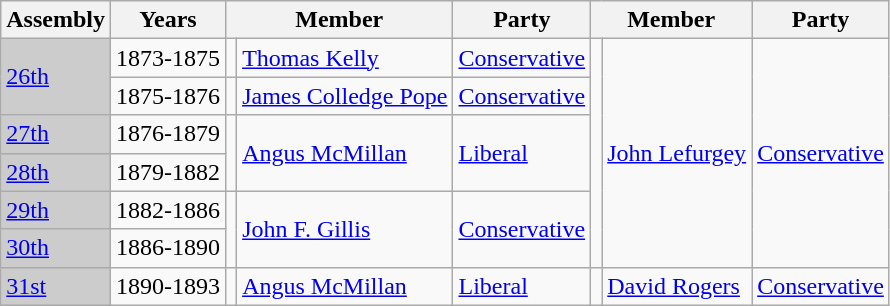<table class="wikitable">
<tr>
<th>Assembly</th>
<th>Years</th>
<th colspan="2">Member</th>
<th>Party</th>
<th colspan="2">Member</th>
<th>Party</th>
</tr>
<tr>
<td bgcolor="CCCCCC" rowspan="2"><a href='#'>26th</a></td>
<td>1873-1875</td>
<td></td>
<td><a href='#'>Thomas Kelly</a></td>
<td><a href='#'>Conservative</a></td>
<td rowspan="6" ></td>
<td rowspan="6"><a href='#'>John Lefurgey</a></td>
<td rowspan="6"><a href='#'>Conservative</a></td>
</tr>
<tr>
<td>1875-1876</td>
<td></td>
<td><a href='#'>James Colledge Pope</a></td>
<td><a href='#'>Conservative</a></td>
</tr>
<tr>
<td bgcolor="CCCCCC"><a href='#'>27th</a></td>
<td>1876-1879</td>
<td rowspan="2" ></td>
<td rowspan="2"><a href='#'>Angus McMillan</a></td>
<td rowspan="2"><a href='#'>Liberal</a></td>
</tr>
<tr>
<td bgcolor="CCCCCC"><a href='#'>28th</a></td>
<td>1879-1882</td>
</tr>
<tr>
<td bgcolor="CCCCCC"><a href='#'>29th</a></td>
<td>1882-1886</td>
<td rowspan="2" ></td>
<td rowspan="2"><a href='#'>John F. Gillis</a></td>
<td rowspan="2"><a href='#'>Conservative</a></td>
</tr>
<tr>
<td bgcolor="CCCCCC"><a href='#'>30th</a></td>
<td>1886-1890</td>
</tr>
<tr>
<td bgcolor="CCCCCC"><a href='#'>31st</a></td>
<td>1890-1893</td>
<td></td>
<td><a href='#'>Angus McMillan</a></td>
<td><a href='#'>Liberal</a></td>
<td></td>
<td><a href='#'>David Rogers</a></td>
<td><a href='#'>Conservative</a></td>
</tr>
</table>
